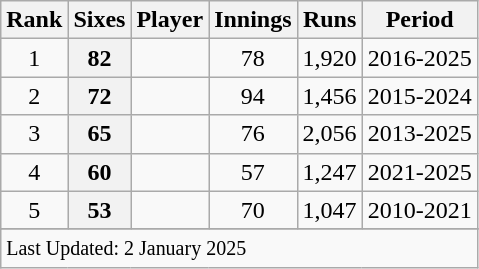<table class="wikitable plainrowheaders sortable">
<tr>
<th scope=col>Rank</th>
<th scope=col>Sixes</th>
<th scope=col>Player</th>
<th scope=col>Innings</th>
<th scope=col>Runs</th>
<th scope=col>Period</th>
</tr>
<tr>
<td align="center">1</td>
<th scope="row" style="text-align:center;"><strong>82</strong></th>
<td></td>
<td align="center">78</td>
<td align="center">1,920</td>
<td>2016-2025</td>
</tr>
<tr>
<td align="center">2</td>
<th scope="row" style="text-align:center;"><strong>72</strong></th>
<td></td>
<td align="center">94</td>
<td align="center">1,456</td>
<td>2015-2024</td>
</tr>
<tr>
<td align="center">3</td>
<th scope="row" style="text-align:center;"><strong>65</strong></th>
<td></td>
<td align=center>76</td>
<td align=center>2,056</td>
<td>2013-2025</td>
</tr>
<tr>
<td align="center">4</td>
<th scope="row" style="text-align:center;"><strong>60</strong></th>
<td></td>
<td align=center>57</td>
<td align="center">1,247</td>
<td>2021-2025</td>
</tr>
<tr>
<td align="center">5</td>
<th scope="row" style="text-align:center;"><strong>53</strong></th>
<td></td>
<td align="center">70</td>
<td align="center">1,047</td>
<td>2010-2021</td>
</tr>
<tr>
</tr>
<tr class="sortbottom">
<td colspan="6"><small>Last Updated: 2 January 2025</small></td>
</tr>
</table>
